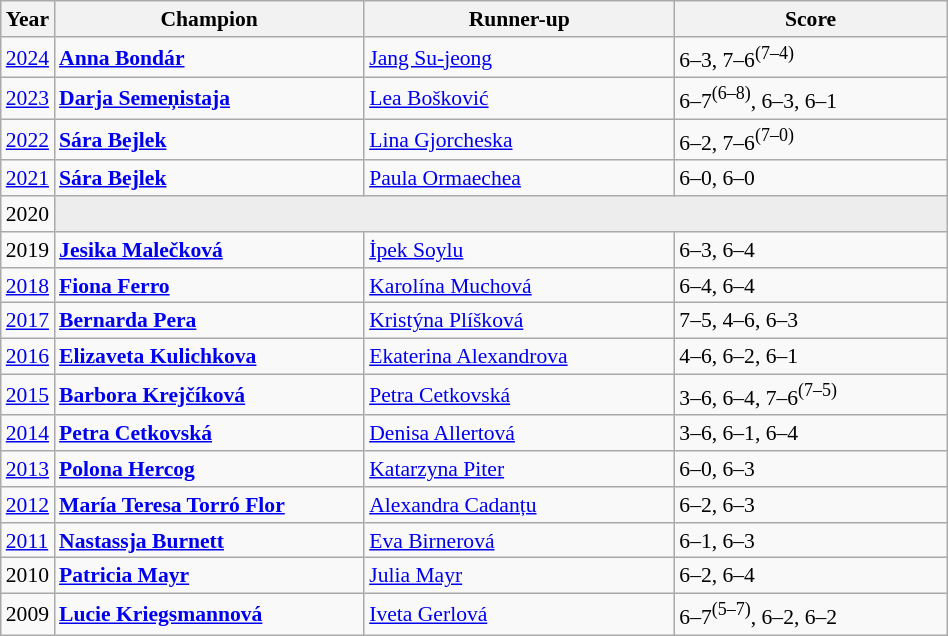<table class="wikitable" style="font-size:90%">
<tr>
<th>Year</th>
<th width="200">Champion</th>
<th width="200">Runner-up</th>
<th width="175">Score</th>
</tr>
<tr>
<td><a href='#'>2024</a></td>
<td><strong> <a href='#'>Anna Bondár</a></strong></td>
<td> <a href='#'>Jang Su-jeong</a></td>
<td>6–3, 7–6<sup>(7–4)</sup></td>
</tr>
<tr>
<td><a href='#'>2023</a></td>
<td> <strong><a href='#'>Darja Semeņistaja</a></strong></td>
<td> <a href='#'>Lea Bošković</a></td>
<td>6–7<sup>(6–8)</sup>, 6–3, 6–1</td>
</tr>
<tr>
<td><a href='#'>2022</a></td>
<td> <strong><a href='#'>Sára Bejlek</a></strong></td>
<td> <a href='#'>Lina Gjorcheska</a></td>
<td>6–2, 7–6<sup>(7–0)</sup></td>
</tr>
<tr>
<td><a href='#'>2021</a></td>
<td> <strong><a href='#'>Sára Bejlek</a></strong></td>
<td> <a href='#'>Paula Ormaechea</a></td>
<td>6–0, 6–0</td>
</tr>
<tr>
<td>2020</td>
<td colspan=3 bgcolor="#ededed"></td>
</tr>
<tr>
<td>2019</td>
<td> <strong><a href='#'>Jesika Malečková</a></strong></td>
<td> <a href='#'>İpek Soylu</a></td>
<td>6–3, 6–4</td>
</tr>
<tr>
<td><a href='#'>2018</a></td>
<td> <strong><a href='#'>Fiona Ferro</a></strong></td>
<td> <a href='#'>Karolína Muchová</a></td>
<td>6–4, 6–4</td>
</tr>
<tr>
<td><a href='#'>2017</a></td>
<td> <strong><a href='#'>Bernarda Pera</a></strong></td>
<td> <a href='#'>Kristýna Plíšková</a></td>
<td>7–5, 4–6, 6–3</td>
</tr>
<tr>
<td><a href='#'>2016</a></td>
<td> <strong><a href='#'>Elizaveta Kulichkova</a></strong></td>
<td> <a href='#'>Ekaterina Alexandrova</a></td>
<td>4–6, 6–2, 6–1</td>
</tr>
<tr>
<td><a href='#'>2015</a></td>
<td> <strong><a href='#'>Barbora Krejčíková</a></strong></td>
<td> <a href='#'>Petra Cetkovská</a></td>
<td>3–6, 6–4, 7–6<sup>(7–5)</sup></td>
</tr>
<tr>
<td><a href='#'>2014</a></td>
<td> <strong><a href='#'>Petra Cetkovská</a></strong></td>
<td> <a href='#'>Denisa Allertová</a></td>
<td>3–6, 6–1, 6–4</td>
</tr>
<tr>
<td><a href='#'>2013</a></td>
<td> <strong><a href='#'>Polona Hercog</a></strong></td>
<td> <a href='#'>Katarzyna Piter</a></td>
<td>6–0, 6–3</td>
</tr>
<tr>
<td><a href='#'>2012</a></td>
<td> <strong><a href='#'>María Teresa Torró Flor</a></strong></td>
<td> <a href='#'>Alexandra Cadanțu</a></td>
<td>6–2, 6–3</td>
</tr>
<tr>
<td><a href='#'>2011</a></td>
<td> <strong><a href='#'>Nastassja Burnett</a></strong></td>
<td> <a href='#'>Eva Birnerová</a></td>
<td>6–1, 6–3</td>
</tr>
<tr>
<td>2010</td>
<td> <strong><a href='#'>Patricia Mayr</a></strong></td>
<td> <a href='#'>Julia Mayr</a></td>
<td>6–2, 6–4</td>
</tr>
<tr>
<td>2009</td>
<td> <strong><a href='#'>Lucie Kriegsmannová</a></strong></td>
<td> <a href='#'>Iveta Gerlová</a></td>
<td>6–7<sup>(5–7)</sup>, 6–2, 6–2</td>
</tr>
</table>
